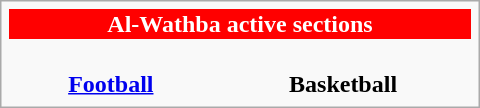<table class="infobox" style="width: 20em; font-size: 95%em;">
<tr style="color:white; background:#FF0000; text-align:center;">
<th colspan="3">Al-Wathba active sections</th>
</tr>
<tr style="text-align: center">
<td><br><strong><a href='#'>Football</a></strong></td>
<td><br><strong>Basketball</strong></td>
</tr>
</table>
